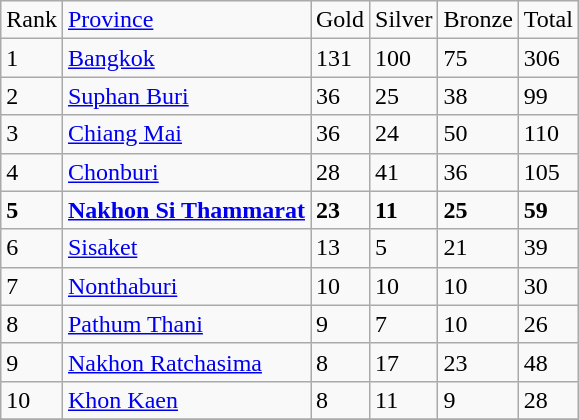<table class="wikitable">
<tr>
<td>Rank</td>
<td><a href='#'>Province</a></td>
<td>Gold</td>
<td>Silver</td>
<td>Bronze</td>
<td>Total</td>
</tr>
<tr>
<td>1</td>
<td><a href='#'>Bangkok</a></td>
<td>131</td>
<td>100</td>
<td>75</td>
<td>306</td>
</tr>
<tr>
<td>2</td>
<td><a href='#'>Suphan Buri</a></td>
<td>36</td>
<td>25</td>
<td>38</td>
<td>99</td>
</tr>
<tr>
<td>3</td>
<td><a href='#'>Chiang Mai</a></td>
<td>36</td>
<td>24</td>
<td>50</td>
<td>110</td>
</tr>
<tr>
<td>4</td>
<td><a href='#'>Chonburi</a></td>
<td>28</td>
<td>41</td>
<td>36</td>
<td>105</td>
</tr>
<tr>
<td><strong>5</strong></td>
<td><strong><a href='#'>Nakhon Si Thammarat</a></strong></td>
<td><strong>23</strong></td>
<td><strong>11</strong></td>
<td><strong>25</strong></td>
<td><strong>59</strong></td>
</tr>
<tr>
<td>6</td>
<td><a href='#'>Sisaket</a></td>
<td>13</td>
<td>5</td>
<td>21</td>
<td>39</td>
</tr>
<tr>
<td>7</td>
<td><a href='#'>Nonthaburi</a></td>
<td>10</td>
<td>10</td>
<td>10</td>
<td>30</td>
</tr>
<tr>
<td>8</td>
<td><a href='#'>Pathum Thani</a></td>
<td>9</td>
<td>7</td>
<td>10</td>
<td>26</td>
</tr>
<tr>
<td>9</td>
<td><a href='#'>Nakhon Ratchasima</a></td>
<td>8</td>
<td>17</td>
<td>23</td>
<td>48</td>
</tr>
<tr>
<td>10</td>
<td><a href='#'>Khon Kaen</a></td>
<td>8</td>
<td>11</td>
<td>9</td>
<td>28</td>
</tr>
<tr>
</tr>
</table>
